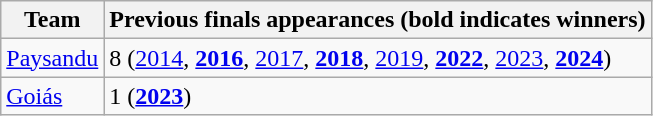<table class="wikitable">
<tr>
<th>Team</th>
<th>Previous finals appearances (bold indicates winners)</th>
</tr>
<tr>
<td> <a href='#'>Paysandu</a></td>
<td>8 (<a href='#'>2014</a>, <a href='#'><strong>2016</strong></a>, <a href='#'>2017</a>, <a href='#'><strong>2018</strong></a>, <a href='#'>2019</a>, <a href='#'><strong>2022</strong></a>, <a href='#'>2023</a>, <a href='#'><strong>2024</strong></a>)</td>
</tr>
<tr>
<td> <a href='#'>Goiás</a></td>
<td>1 (<a href='#'><strong>2023</strong></a>)</td>
</tr>
</table>
